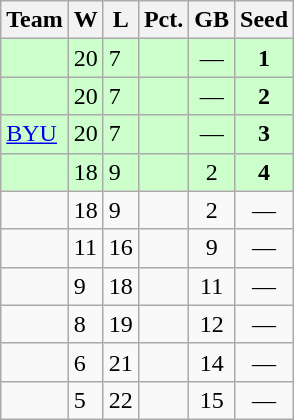<table class=wikitable>
<tr>
<th>Team</th>
<th>W</th>
<th>L</th>
<th>Pct.</th>
<th>GB</th>
<th>Seed</th>
</tr>
<tr bgcolor="#ccffcc">
<td></td>
<td>20</td>
<td>7</td>
<td></td>
<td style="text-align:center;">—</td>
<td style="text-align:center;"><strong>1</strong></td>
</tr>
<tr bgcolor="#ccffcc">
<td></td>
<td>20</td>
<td>7</td>
<td></td>
<td style="text-align:center;">—</td>
<td style="text-align:center;"><strong>2</strong></td>
</tr>
<tr bgcolor="#ccffcc">
<td><a href='#'>BYU</a></td>
<td>20</td>
<td>7</td>
<td></td>
<td style="text-align:center;">—</td>
<td style="text-align:center;"><strong>3</strong></td>
</tr>
<tr bgcolor="#ccffcc">
<td></td>
<td>18</td>
<td>9</td>
<td></td>
<td style="text-align:center;">2</td>
<td style="text-align:center;"><strong>4</strong></td>
</tr>
<tr>
<td></td>
<td>18</td>
<td>9</td>
<td></td>
<td style="text-align:center;">2</td>
<td style="text-align:center;">—</td>
</tr>
<tr>
<td></td>
<td>11</td>
<td>16</td>
<td></td>
<td style="text-align:center;">9</td>
<td style="text-align:center;">—</td>
</tr>
<tr>
<td></td>
<td>9</td>
<td>18</td>
<td></td>
<td style="text-align:center;">11</td>
<td style="text-align:center;">—</td>
</tr>
<tr>
<td></td>
<td>8</td>
<td>19</td>
<td></td>
<td style="text-align:center;">12</td>
<td style="text-align:center;">—</td>
</tr>
<tr>
<td></td>
<td>6</td>
<td>21</td>
<td></td>
<td style="text-align:center;">14</td>
<td style="text-align:center;">—</td>
</tr>
<tr>
<td></td>
<td>5</td>
<td>22</td>
<td></td>
<td style="text-align:center;">15</td>
<td style="text-align:center;">—</td>
</tr>
</table>
